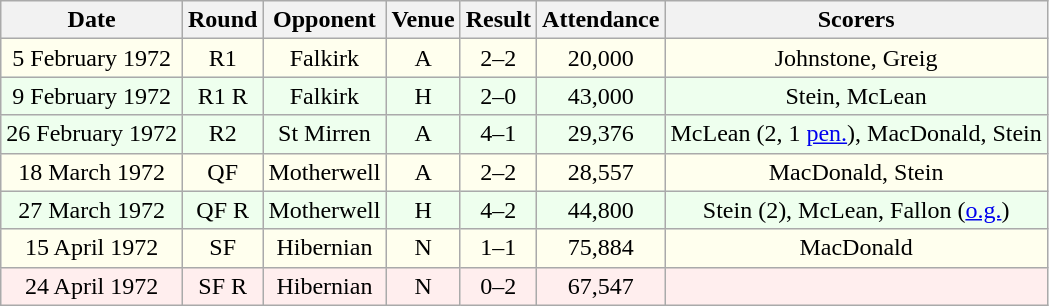<table class="wikitable sortable" style="font-size:100%; text-align:center">
<tr>
<th>Date</th>
<th>Round</th>
<th>Opponent</th>
<th>Venue</th>
<th>Result</th>
<th>Attendance</th>
<th>Scorers</th>
</tr>
<tr bgcolor = "#FFFFEE">
<td>5 February 1972</td>
<td>R1</td>
<td>Falkirk</td>
<td>A</td>
<td>2–2</td>
<td>20,000</td>
<td>Johnstone, Greig</td>
</tr>
<tr bgcolor = "#EEFFEE">
<td>9 February 1972</td>
<td>R1 R</td>
<td>Falkirk</td>
<td>H</td>
<td>2–0</td>
<td>43,000</td>
<td>Stein, McLean</td>
</tr>
<tr bgcolor = "#EEFFEE">
<td>26 February 1972</td>
<td>R2</td>
<td>St Mirren</td>
<td>A</td>
<td>4–1</td>
<td>29,376</td>
<td>McLean (2, 1 <a href='#'>pen.</a>), MacDonald, Stein</td>
</tr>
<tr bgcolor = "#FFFFEE">
<td>18 March 1972</td>
<td>QF</td>
<td>Motherwell</td>
<td>A</td>
<td>2–2</td>
<td>28,557</td>
<td>MacDonald, Stein</td>
</tr>
<tr bgcolor = "#EEFFEE">
<td>27 March 1972</td>
<td>QF R</td>
<td>Motherwell</td>
<td>H</td>
<td>4–2</td>
<td>44,800</td>
<td>Stein (2), McLean, Fallon (<a href='#'>o.g.</a>)</td>
</tr>
<tr bgcolor = "#FFFFEE">
<td>15 April 1972</td>
<td>SF</td>
<td>Hibernian</td>
<td>N</td>
<td>1–1</td>
<td>75,884</td>
<td>MacDonald</td>
</tr>
<tr bgcolor = "#FFEEEE">
<td>24 April 1972</td>
<td>SF R</td>
<td>Hibernian</td>
<td>N</td>
<td>0–2</td>
<td>67,547</td>
<td></td>
</tr>
</table>
